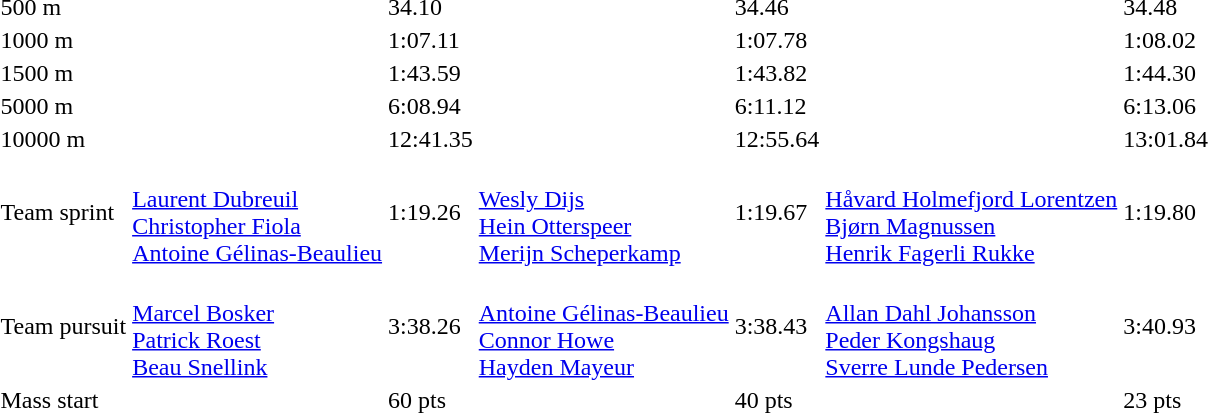<table>
<tr>
<td>500 m<br></td>
<td></td>
<td>34.10</td>
<td></td>
<td>34.46</td>
<td></td>
<td>34.48</td>
</tr>
<tr>
<td>1000 m<br></td>
<td></td>
<td>1:07.11</td>
<td></td>
<td>1:07.78</td>
<td></td>
<td>1:08.02</td>
</tr>
<tr>
<td>1500 m<br></td>
<td></td>
<td>1:43.59</td>
<td></td>
<td>1:43.82</td>
<td></td>
<td>1:44.30</td>
</tr>
<tr>
<td>5000 m<br></td>
<td></td>
<td>6:08.94</td>
<td></td>
<td>6:11.12</td>
<td></td>
<td>6:13.06</td>
</tr>
<tr>
<td>10000 m<br></td>
<td></td>
<td>12:41.35</td>
<td></td>
<td>12:55.64</td>
<td></td>
<td>13:01.84</td>
</tr>
<tr>
<td>Team sprint<br></td>
<td><br><a href='#'>Laurent Dubreuil</a><br><a href='#'>Christopher Fiola</a><br><a href='#'>Antoine Gélinas-Beaulieu</a></td>
<td>1:19.26</td>
<td><br><a href='#'>Wesly Dijs</a><br><a href='#'>Hein Otterspeer</a><br><a href='#'>Merijn Scheperkamp</a></td>
<td>1:19.67</td>
<td><br><a href='#'>Håvard Holmefjord Lorentzen</a> <br><a href='#'>Bjørn Magnussen</a><br><a href='#'>Henrik Fagerli Rukke</a></td>
<td>1:19.80</td>
</tr>
<tr>
<td>Team pursuit<br></td>
<td><br><a href='#'>Marcel Bosker</a><br><a href='#'>Patrick Roest</a><br><a href='#'>Beau Snellink</a></td>
<td>3:38.26</td>
<td><br><a href='#'>Antoine Gélinas-Beaulieu</a><br><a href='#'>Connor Howe</a><br><a href='#'>Hayden Mayeur</a></td>
<td>3:38.43</td>
<td><br><a href='#'>Allan Dahl Johansson</a><br><a href='#'>Peder Kongshaug</a><br><a href='#'>Sverre Lunde Pedersen</a></td>
<td>3:40.93</td>
</tr>
<tr>
<td>Mass start<br></td>
<td></td>
<td>60 pts</td>
<td></td>
<td>40 pts</td>
<td></td>
<td>23 pts</td>
</tr>
</table>
